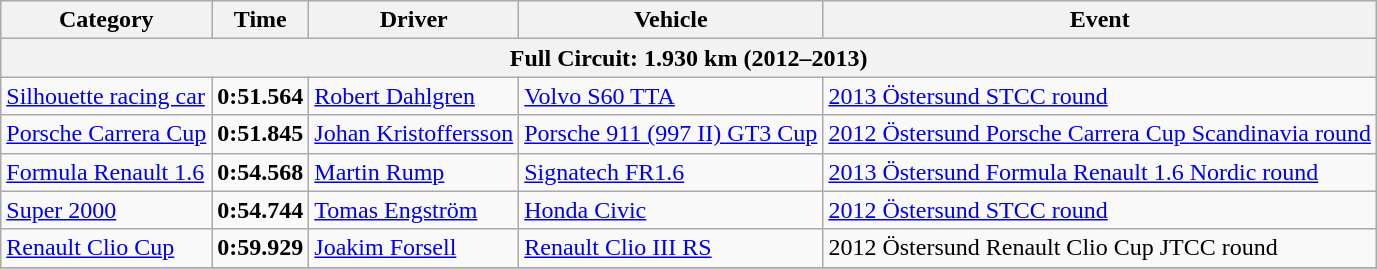<table class="wikitable">
<tr>
<th>Category</th>
<th>Time</th>
<th>Driver</th>
<th>Vehicle</th>
<th>Event</th>
</tr>
<tr>
<th colspan=5>Full Circuit: 1.930 km (2012–2013)</th>
</tr>
<tr>
<td><a href='#'>Silhouette racing car</a></td>
<td><strong>0:51.564</strong></td>
<td><a href='#'>Robert Dahlgren</a></td>
<td><a href='#'>Volvo S60 TTA</a></td>
<td><a href='#'>2013 Östersund STCC round</a></td>
</tr>
<tr>
<td><a href='#'>Porsche Carrera Cup</a></td>
<td><strong>0:51.845</strong></td>
<td><a href='#'>Johan Kristoffersson</a></td>
<td><a href='#'>Porsche 911 (997 II) GT3 Cup</a></td>
<td><a href='#'>2012 Östersund Porsche Carrera Cup Scandinavia round</a></td>
</tr>
<tr>
<td><a href='#'>Formula Renault 1.6</a></td>
<td><strong>0:54.568</strong></td>
<td><a href='#'>Martin Rump</a></td>
<td><a href='#'>Signatech FR1.6</a></td>
<td><a href='#'>2013 Östersund Formula Renault 1.6 Nordic round</a></td>
</tr>
<tr>
<td><a href='#'>Super 2000</a></td>
<td><strong>0:54.744</strong></td>
<td><a href='#'>Tomas Engström</a></td>
<td><a href='#'>Honda Civic</a></td>
<td><a href='#'>2012 Östersund STCC round</a></td>
</tr>
<tr>
<td><a href='#'>Renault Clio Cup</a></td>
<td><strong>0:59.929</strong></td>
<td><a href='#'>Joakim Forsell</a></td>
<td><a href='#'>Renault Clio III RS</a></td>
<td>2012 Östersund Renault Clio Cup JTCC round</td>
</tr>
<tr>
</tr>
</table>
